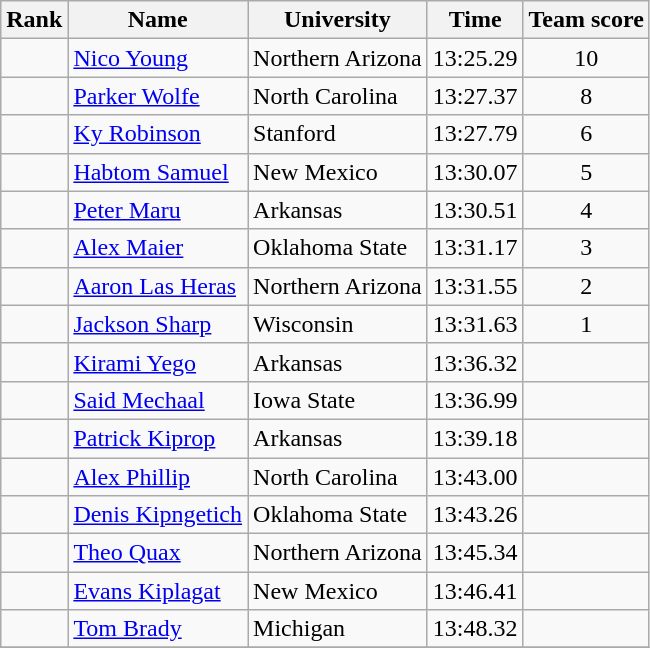<table class="wikitable sortable plainrowheaders" style="text-align:center">
<tr>
<th scope="col">Rank</th>
<th scope="col">Name</th>
<th scope="col">University</th>
<th scope="col">Time</th>
<th scope="col">Team score</th>
</tr>
<tr>
<td></td>
<td align=left> <a href='#'>Nico Young</a></td>
<td align=left>Northern Arizona</td>
<td>13:25.29</td>
<td>10</td>
</tr>
<tr>
<td></td>
<td align=left> <a href='#'>Parker Wolfe</a></td>
<td align=left>North Carolina</td>
<td>13:27.37</td>
<td>8</td>
</tr>
<tr>
<td></td>
<td align=left> <a href='#'>Ky Robinson</a></td>
<td align=left>Stanford</td>
<td>13:27.79</td>
<td>6</td>
</tr>
<tr>
<td></td>
<td align=left> <a href='#'>Habtom Samuel</a></td>
<td align=left>New Mexico</td>
<td>13:30.07</td>
<td>5</td>
</tr>
<tr>
<td></td>
<td align=left> <a href='#'>Peter Maru</a></td>
<td align=left>Arkansas</td>
<td>13:30.51</td>
<td>4</td>
</tr>
<tr>
<td></td>
<td align=left> <a href='#'>Alex Maier</a></td>
<td align=left>Oklahoma State</td>
<td>13:31.17</td>
<td>3</td>
</tr>
<tr>
<td></td>
<td align=left> <a href='#'>Aaron Las Heras</a></td>
<td align=left>Northern Arizona</td>
<td>13:31.55</td>
<td>2</td>
</tr>
<tr>
<td></td>
<td align=left> <a href='#'>Jackson Sharp</a></td>
<td align=left>Wisconsin</td>
<td>13:31.63</td>
<td>1</td>
</tr>
<tr>
<td></td>
<td align=left> <a href='#'>Kirami Yego</a></td>
<td align=left>Arkansas</td>
<td>13:36.32</td>
<td></td>
</tr>
<tr>
<td></td>
<td align=left> <a href='#'>Said Mechaal</a></td>
<td align=left>Iowa State</td>
<td>13:36.99</td>
<td></td>
</tr>
<tr>
<td></td>
<td align=left> <a href='#'>Patrick Kiprop</a></td>
<td align=left>Arkansas</td>
<td>13:39.18</td>
<td></td>
</tr>
<tr>
<td></td>
<td align=left> <a href='#'>Alex Phillip</a></td>
<td align=left>North Carolina</td>
<td>13:43.00</td>
<td></td>
</tr>
<tr>
<td></td>
<td align=left> <a href='#'>Denis Kipngetich</a></td>
<td align=left>Oklahoma State</td>
<td>13:43.26</td>
<td></td>
</tr>
<tr>
<td></td>
<td align=left> <a href='#'>Theo Quax</a></td>
<td align=left>Northern Arizona</td>
<td>13:45.34</td>
<td></td>
</tr>
<tr>
<td></td>
<td align=left> <a href='#'>Evans Kiplagat</a></td>
<td align=left>New Mexico</td>
<td>13:46.41</td>
<td></td>
</tr>
<tr>
<td></td>
<td align=left> <a href='#'>Tom Brady</a></td>
<td align=left>Michigan</td>
<td>13:48.32</td>
<td></td>
</tr>
<tr>
</tr>
</table>
